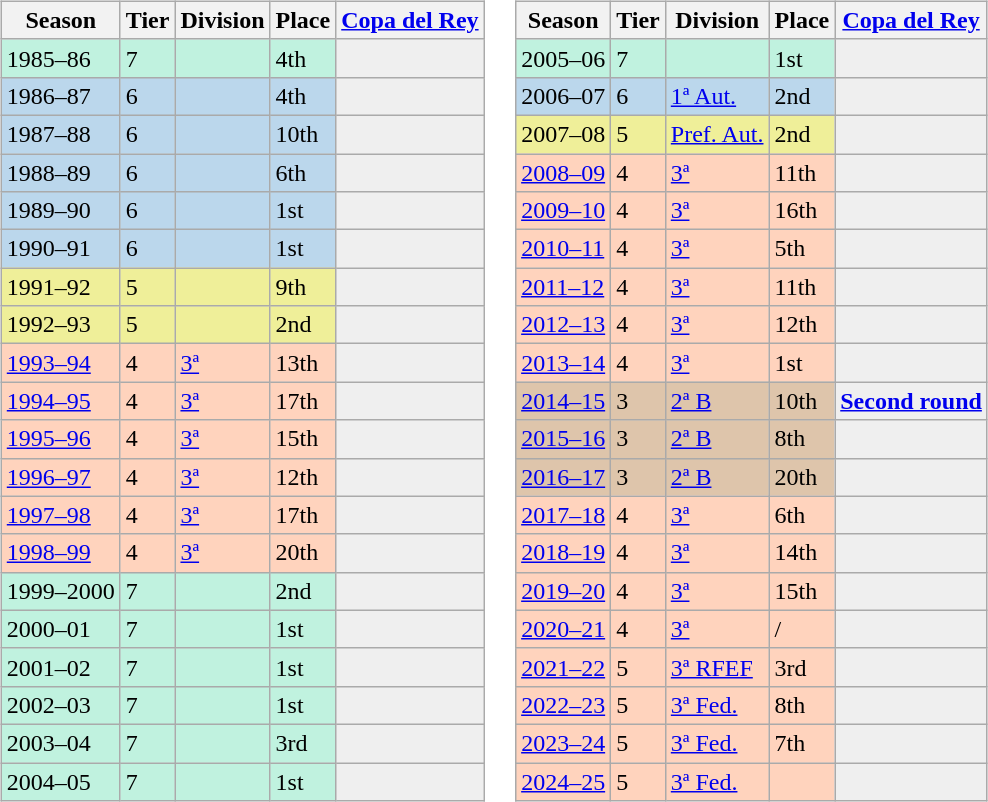<table>
<tr>
<td valign="top" width=0%><br><table class="wikitable">
<tr style="background:#f0f6fa;">
<th>Season</th>
<th>Tier</th>
<th>Division</th>
<th>Place</th>
<th><a href='#'>Copa del Rey</a></th>
</tr>
<tr>
<td style="background:#C0F2DF;">1985–86</td>
<td style="background:#C0F2DF;">7</td>
<td style="background:#C0F2DF;"></td>
<td style="background:#C0F2DF;">4th</td>
<th style="background:#efefef;"></th>
</tr>
<tr>
<td style="background:#BBD7EC;">1986–87</td>
<td style="background:#BBD7EC;">6</td>
<td style="background:#BBD7EC;"></td>
<td style="background:#BBD7EC;">4th</td>
<th style="background:#efefef;"></th>
</tr>
<tr>
<td style="background:#BBD7EC;">1987–88</td>
<td style="background:#BBD7EC;">6</td>
<td style="background:#BBD7EC;"></td>
<td style="background:#BBD7EC;">10th</td>
<th style="background:#efefef;"></th>
</tr>
<tr>
<td style="background:#BBD7EC;">1988–89</td>
<td style="background:#BBD7EC;">6</td>
<td style="background:#BBD7EC;"></td>
<td style="background:#BBD7EC;">6th</td>
<th style="background:#efefef;"></th>
</tr>
<tr>
<td style="background:#BBD7EC;">1989–90</td>
<td style="background:#BBD7EC;">6</td>
<td style="background:#BBD7EC;"></td>
<td style="background:#BBD7EC;">1st</td>
<th style="background:#efefef;"></th>
</tr>
<tr>
<td style="background:#BBD7EC;">1990–91</td>
<td style="background:#BBD7EC;">6</td>
<td style="background:#BBD7EC;"></td>
<td style="background:#BBD7EC;">1st</td>
<th style="background:#efefef;"></th>
</tr>
<tr>
<td style="background:#EFEF99;">1991–92</td>
<td style="background:#EFEF99;">5</td>
<td style="background:#EFEF99;"></td>
<td style="background:#EFEF99;">9th</td>
<th style="background:#efefef;"></th>
</tr>
<tr>
<td style="background:#EFEF99;">1992–93</td>
<td style="background:#EFEF99;">5</td>
<td style="background:#EFEF99;"></td>
<td style="background:#EFEF99;">2nd</td>
<th style="background:#efefef;"></th>
</tr>
<tr>
<td style="background:#FFD3BD;"><a href='#'>1993–94</a></td>
<td style="background:#FFD3BD;">4</td>
<td style="background:#FFD3BD;"><a href='#'>3ª</a></td>
<td style="background:#FFD3BD;">13th</td>
<td style="background:#efefef;"></td>
</tr>
<tr>
<td style="background:#FFD3BD;"><a href='#'>1994–95</a></td>
<td style="background:#FFD3BD;">4</td>
<td style="background:#FFD3BD;"><a href='#'>3ª</a></td>
<td style="background:#FFD3BD;">17th</td>
<td style="background:#efefef;"></td>
</tr>
<tr>
<td style="background:#FFD3BD;"><a href='#'>1995–96</a></td>
<td style="background:#FFD3BD;">4</td>
<td style="background:#FFD3BD;"><a href='#'>3ª</a></td>
<td style="background:#FFD3BD;">15th</td>
<th style="background:#efefef;"></th>
</tr>
<tr>
<td style="background:#FFD3BD;"><a href='#'>1996–97</a></td>
<td style="background:#FFD3BD;">4</td>
<td style="background:#FFD3BD;"><a href='#'>3ª</a></td>
<td style="background:#FFD3BD;">12th</td>
<th style="background:#efefef;"></th>
</tr>
<tr>
<td style="background:#FFD3BD;"><a href='#'>1997–98</a></td>
<td style="background:#FFD3BD;">4</td>
<td style="background:#FFD3BD;"><a href='#'>3ª</a></td>
<td style="background:#FFD3BD;">17th</td>
<th style="background:#efefef;"></th>
</tr>
<tr>
<td style="background:#FFD3BD;"><a href='#'>1998–99</a></td>
<td style="background:#FFD3BD;">4</td>
<td style="background:#FFD3BD;"><a href='#'>3ª</a></td>
<td style="background:#FFD3BD;">20th</td>
<th style="background:#efefef;"></th>
</tr>
<tr>
<td style="background:#C0F2DF;">1999–2000</td>
<td style="background:#C0F2DF;">7</td>
<td style="background:#C0F2DF;"></td>
<td style="background:#C0F2DF;">2nd</td>
<th style="background:#efefef;"></th>
</tr>
<tr>
<td style="background:#C0F2DF;">2000–01</td>
<td style="background:#C0F2DF;">7</td>
<td style="background:#C0F2DF;"></td>
<td style="background:#C0F2DF;">1st</td>
<th style="background:#efefef;"></th>
</tr>
<tr>
<td style="background:#C0F2DF;">2001–02</td>
<td style="background:#C0F2DF;">7</td>
<td style="background:#C0F2DF;"></td>
<td style="background:#C0F2DF;">1st</td>
<th style="background:#efefef;"></th>
</tr>
<tr>
<td style="background:#C0F2DF;">2002–03</td>
<td style="background:#C0F2DF;">7</td>
<td style="background:#C0F2DF;"></td>
<td style="background:#C0F2DF;">1st</td>
<th style="background:#efefef;"></th>
</tr>
<tr>
<td style="background:#C0F2DF;">2003–04</td>
<td style="background:#C0F2DF;">7</td>
<td style="background:#C0F2DF;"></td>
<td style="background:#C0F2DF;">3rd</td>
<th style="background:#efefef;"></th>
</tr>
<tr>
<td style="background:#C0F2DF;">2004–05</td>
<td style="background:#C0F2DF;">7</td>
<td style="background:#C0F2DF;"></td>
<td style="background:#C0F2DF;">1st</td>
<th style="background:#efefef;"></th>
</tr>
</table>
</td>
<td valign="top" width=0%><br><table class="wikitable">
<tr style="background:#f0f6fa;">
<th>Season</th>
<th>Tier</th>
<th>Division</th>
<th>Place</th>
<th><a href='#'>Copa del Rey</a></th>
</tr>
<tr>
<td style="background:#C0F2DF;">2005–06</td>
<td style="background:#C0F2DF;">7</td>
<td style="background:#C0F2DF;"></td>
<td style="background:#C0F2DF;">1st</td>
<th style="background:#efefef;"></th>
</tr>
<tr>
<td style="background:#BBD7EC;">2006–07</td>
<td style="background:#BBD7EC;">6</td>
<td style="background:#BBD7EC;"><a href='#'>1ª Aut.</a></td>
<td style="background:#BBD7EC;">2nd</td>
<th style="background:#efefef;"></th>
</tr>
<tr>
<td style="background:#EFEF99;">2007–08</td>
<td style="background:#EFEF99;">5</td>
<td style="background:#EFEF99;"><a href='#'>Pref. Aut.</a></td>
<td style="background:#EFEF99;">2nd</td>
<th style="background:#efefef;"></th>
</tr>
<tr>
<td style="background:#FFD3BD;"><a href='#'>2008–09</a></td>
<td style="background:#FFD3BD;">4</td>
<td style="background:#FFD3BD;"><a href='#'>3ª</a></td>
<td style="background:#FFD3BD;">11th</td>
<td style="background:#efefef;"></td>
</tr>
<tr>
<td style="background:#FFD3BD;"><a href='#'>2009–10</a></td>
<td style="background:#FFD3BD;">4</td>
<td style="background:#FFD3BD;"><a href='#'>3ª</a></td>
<td style="background:#FFD3BD;">16th</td>
<td style="background:#efefef;"></td>
</tr>
<tr>
<td style="background:#FFD3BD;"><a href='#'>2010–11</a></td>
<td style="background:#FFD3BD;">4</td>
<td style="background:#FFD3BD;"><a href='#'>3ª</a></td>
<td style="background:#FFD3BD;">5th</td>
<td style="background:#efefef;"></td>
</tr>
<tr>
<td style="background:#FFD3BD;"><a href='#'>2011–12</a></td>
<td style="background:#FFD3BD;">4</td>
<td style="background:#FFD3BD;"><a href='#'>3ª</a></td>
<td style="background:#FFD3BD;">11th</td>
<td style="background:#efefef;"></td>
</tr>
<tr>
<td style="background:#FFD3BD;"><a href='#'>2012–13</a></td>
<td style="background:#FFD3BD;">4</td>
<td style="background:#FFD3BD;"><a href='#'>3ª</a></td>
<td style="background:#FFD3BD;">12th</td>
<td style="background:#efefef;"></td>
</tr>
<tr>
<td style="background:#FFD3BD;"><a href='#'>2013–14</a></td>
<td style="background:#FFD3BD;">4</td>
<td style="background:#FFD3BD;"><a href='#'>3ª</a></td>
<td style="background:#FFD3BD;">1st</td>
<td style="background:#efefef;"></td>
</tr>
<tr>
<td style="background:#DEC5AB;"><a href='#'>2014–15</a></td>
<td style="background:#DEC5AB;">3</td>
<td style="background:#DEC5AB;"><a href='#'>2ª B</a></td>
<td style="background:#DEC5AB;">10th</td>
<th style="background:#efefef;"><a href='#'>Second round</a></th>
</tr>
<tr>
<td style="background:#DEC5AB;"><a href='#'>2015–16</a></td>
<td style="background:#DEC5AB;">3</td>
<td style="background:#DEC5AB;"><a href='#'>2ª B</a></td>
<td style="background:#DEC5AB;">8th</td>
<th style="background:#efefef;"></th>
</tr>
<tr>
<td style="background:#DEC5AB;"><a href='#'>2016–17</a></td>
<td style="background:#DEC5AB;">3</td>
<td style="background:#DEC5AB;"><a href='#'>2ª B</a></td>
<td style="background:#DEC5AB;">20th</td>
<th style="background:#efefef;"></th>
</tr>
<tr>
<td style="background:#FFD3BD;"><a href='#'>2017–18</a></td>
<td style="background:#FFD3BD;">4</td>
<td style="background:#FFD3BD;"><a href='#'>3ª</a></td>
<td style="background:#FFD3BD;">6th</td>
<td style="background:#efefef;"></td>
</tr>
<tr>
<td style="background:#FFD3BD;"><a href='#'>2018–19</a></td>
<td style="background:#FFD3BD;">4</td>
<td style="background:#FFD3BD;"><a href='#'>3ª</a></td>
<td style="background:#FFD3BD;">14th</td>
<td style="background:#efefef;"></td>
</tr>
<tr>
<td style="background:#FFD3BD;"><a href='#'>2019–20</a></td>
<td style="background:#FFD3BD;">4</td>
<td style="background:#FFD3BD;"><a href='#'>3ª</a></td>
<td style="background:#FFD3BD;">15th</td>
<th style="background:#efefef;"></th>
</tr>
<tr>
<td style="background:#FFD3BD;"><a href='#'>2020–21</a></td>
<td style="background:#FFD3BD;">4</td>
<td style="background:#FFD3BD;"><a href='#'>3ª</a></td>
<td style="background:#FFD3BD;"> / </td>
<th style="background:#efefef;"></th>
</tr>
<tr>
<td style="background:#FFD3BD;"><a href='#'>2021–22</a></td>
<td style="background:#FFD3BD;">5</td>
<td style="background:#FFD3BD;"><a href='#'>3ª RFEF</a></td>
<td style="background:#FFD3BD;">3rd</td>
<th style="background:#efefef;"></th>
</tr>
<tr>
<td style="background:#FFD3BD;"><a href='#'>2022–23</a></td>
<td style="background:#FFD3BD;">5</td>
<td style="background:#FFD3BD;"><a href='#'>3ª Fed.</a></td>
<td style="background:#FFD3BD;">8th</td>
<th style="background:#efefef;"></th>
</tr>
<tr>
<td style="background:#FFD3BD;"><a href='#'>2023–24</a></td>
<td style="background:#FFD3BD;">5</td>
<td style="background:#FFD3BD;"><a href='#'>3ª Fed.</a></td>
<td style="background:#FFD3BD;">7th</td>
<th style="background:#efefef;"></th>
</tr>
<tr>
<td style="background:#FFD3BD;"><a href='#'>2024–25</a></td>
<td style="background:#FFD3BD;">5</td>
<td style="background:#FFD3BD;"><a href='#'>3ª Fed.</a></td>
<td style="background:#FFD3BD;"></td>
<th style="background:#efefef;"></th>
</tr>
</table>
</td>
</tr>
</table>
